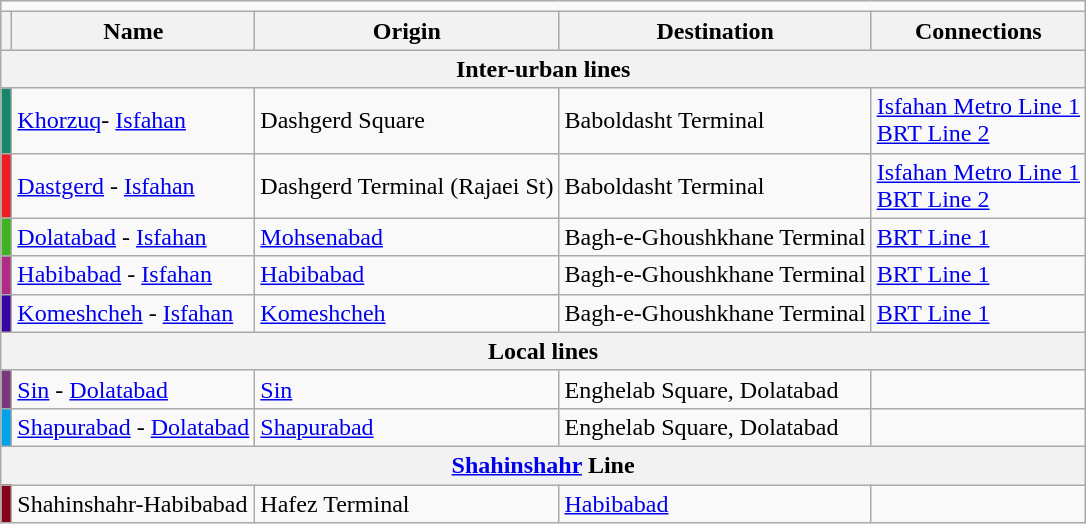<table class="wikitable sortable">
<tr>
<td colspan="5"></td>
</tr>
<tr bgcolor=#ACE1AF>
<th></th>
<th>Name</th>
<th>Origin</th>
<th>Destination</th>
<th>Connections</th>
</tr>
<tr>
<th colspan="5">Inter-urban lines</th>
</tr>
<tr>
<td text-align="center" bgcolor="#16876B"></td>
<td><a href='#'>Khorzuq</a>- <a href='#'>Isfahan</a></td>
<td>Dashgerd Square</td>
<td>Baboldasht Terminal</td>
<td><a href='#'>Isfahan Metro Line 1</a><br> <a href='#'>BRT Line 2</a></td>
</tr>
<tr>
<td text-align="center" bgcolor="#ED1C24"></td>
<td><a href='#'>Dastgerd</a> - <a href='#'>Isfahan</a></td>
<td>Dashgerd Terminal (Rajaei St)</td>
<td>Baboldasht Terminal</td>
<td><a href='#'>Isfahan Metro Line 1</a><br> <a href='#'>BRT Line 2</a></td>
</tr>
<tr>
<td text-align="center" bgcolor="#3EB320"></td>
<td><a href='#'>Dolatabad</a> - <a href='#'>Isfahan</a></td>
<td><a href='#'>Mohsenabad</a></td>
<td>Bagh-e-Ghoushkhane Terminal</td>
<td><a href='#'>BRT Line 1</a></td>
</tr>
<tr>
<td text-align="center" bgcolor="#B02B85"></td>
<td><a href='#'>Habibabad</a> - <a href='#'>Isfahan</a></td>
<td><a href='#'>Habibabad</a></td>
<td>Bagh-e-Ghoushkhane Terminal</td>
<td><a href='#'>BRT Line 1</a></td>
</tr>
<tr>
<td text-align="center" bgcolor="#38069F"></td>
<td><a href='#'>Komeshcheh</a> - <a href='#'>Isfahan</a></td>
<td><a href='#'>Komeshcheh</a></td>
<td>Bagh-e-Ghoushkhane Terminal</td>
<td><a href='#'>BRT Line 1</a></td>
</tr>
<tr>
<th colspan="5">Local lines</th>
</tr>
<tr>
<td text-align="center" bgcolor="#7B377B"></td>
<td><a href='#'>Sin</a> - <a href='#'>Dolatabad</a></td>
<td><a href='#'>Sin</a></td>
<td>Enghelab Square, Dolatabad</td>
<td></td>
</tr>
<tr>
<td text-align="center" bgcolor="#00A2E8"></td>
<td><a href='#'>Shapurabad</a> - <a href='#'>Dolatabad</a></td>
<td><a href='#'>Shapurabad</a></td>
<td>Enghelab Square, Dolatabad</td>
<td></td>
</tr>
<tr>
<th colspan="5"><a href='#'>Shahinshahr</a> Line</th>
</tr>
<tr>
<td text-align="center" bgcolor="#880015"></td>
<td>Shahinshahr-Habibabad</td>
<td>Hafez Terminal</td>
<td><a href='#'>Habibabad</a></td>
<td></td>
</tr>
</table>
